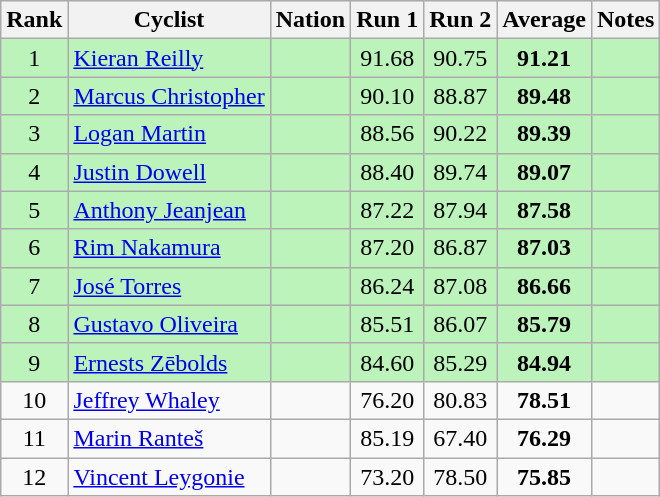<table class="wikitable sortable" style="text-align:center">
<tr style="background:#efefef;">
<th>Rank</th>
<th>Cyclist</th>
<th>Nation</th>
<th>Run 1</th>
<th>Run 2</th>
<th>Average</th>
<th>Notes</th>
</tr>
<tr bgcolor="bbf3bb">
<td>1</td>
<td align="left"><a href='#'>Kieran Reilly</a></td>
<td align="left"></td>
<td>91.68</td>
<td>90.75</td>
<td><strong>91.21</strong></td>
<td></td>
</tr>
<tr bgcolor="bbf3bb">
<td>2</td>
<td align="left"><a href='#'>Marcus Christopher</a></td>
<td align="left"></td>
<td>90.10</td>
<td>88.87</td>
<td><strong>89.48</strong></td>
<td></td>
</tr>
<tr bgcolor="bbf3bb">
<td>3</td>
<td align="left"><a href='#'>Logan Martin</a></td>
<td align="left"></td>
<td>88.56</td>
<td>90.22</td>
<td><strong>89.39</strong></td>
<td></td>
</tr>
<tr bgcolor="bbf3bb">
<td>4</td>
<td align="left"><a href='#'>Justin Dowell</a></td>
<td align="left"></td>
<td>88.40</td>
<td>89.74</td>
<td><strong>89.07</strong></td>
<td></td>
</tr>
<tr bgcolor="bbf3bb">
<td>5</td>
<td align="left"><a href='#'>Anthony Jeanjean</a></td>
<td align="left"></td>
<td>87.22</td>
<td>87.94</td>
<td><strong>87.58</strong></td>
<td></td>
</tr>
<tr bgcolor="bbf3bb">
<td>6</td>
<td align="left"><a href='#'>Rim Nakamura</a></td>
<td align="left"></td>
<td>87.20</td>
<td>86.87</td>
<td><strong>87.03</strong></td>
<td></td>
</tr>
<tr bgcolor="bbf3bb">
<td>7</td>
<td align="left"><a href='#'>José Torres</a></td>
<td align="left"></td>
<td>86.24</td>
<td>87.08</td>
<td><strong>86.66</strong></td>
<td></td>
</tr>
<tr bgcolor="bbf3bb">
<td>8</td>
<td align="left"><a href='#'>Gustavo Oliveira</a></td>
<td align="left"></td>
<td>85.51</td>
<td>86.07</td>
<td><strong>85.79</strong></td>
<td></td>
</tr>
<tr bgcolor="bbf3bb">
<td>9</td>
<td align="left"><a href='#'>Ernests Zēbolds</a></td>
<td align="left"></td>
<td>84.60</td>
<td>85.29</td>
<td><strong>84.94</strong></td>
<td></td>
</tr>
<tr>
<td>10</td>
<td align="left"><a href='#'>Jeffrey Whaley</a></td>
<td align="left"></td>
<td>76.20</td>
<td>80.83</td>
<td><strong>78.51</strong></td>
<td></td>
</tr>
<tr>
<td>11</td>
<td align="left"><a href='#'>Marin Ranteš</a></td>
<td align="left"></td>
<td>85.19</td>
<td>67.40</td>
<td><strong>76.29</strong></td>
<td></td>
</tr>
<tr>
<td>12</td>
<td align="left"><a href='#'>Vincent Leygonie</a></td>
<td align="left"></td>
<td>73.20</td>
<td>78.50</td>
<td><strong>75.85</strong></td>
<td></td>
</tr>
</table>
